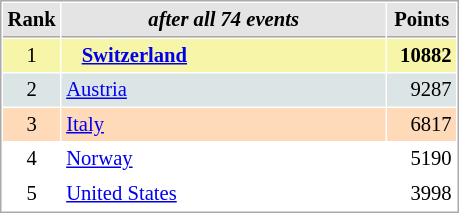<table cellspacing="1" cellpadding="3" style="border:1px solid #AAAAAA;font-size:86%">
<tr style="background-color: #E4E4E4;">
<th style="border-bottom:1px solid #AAAAAA; width: 10px;">Rank</th>
<th style="border-bottom:1px solid #AAAAAA; width: 210px;"><em>after all 74 events</em></th>
<th style="border-bottom:1px solid #AAAAAA; width: 40px;">Points</th>
</tr>
<tr style="background:#f7f6a8;">
<td align=center>1</td>
<td>   <strong><a href='#'>Switzerland</a></strong></td>
<td align=right><strong>10882</strong></td>
</tr>
<tr style="background:#dce5e5;">
<td align=center>2</td>
<td> <a href='#'>Austria</a></td>
<td align=right>9287</td>
</tr>
<tr style="background:#ffdab9;">
<td align=center>3</td>
<td> <a href='#'>Italy</a></td>
<td align=right>6817</td>
</tr>
<tr>
<td align=center>4</td>
<td> <a href='#'>Norway</a></td>
<td align=right>5190</td>
</tr>
<tr>
<td align=center>5</td>
<td> <a href='#'>United States</a></td>
<td align=right>3998</td>
</tr>
</table>
